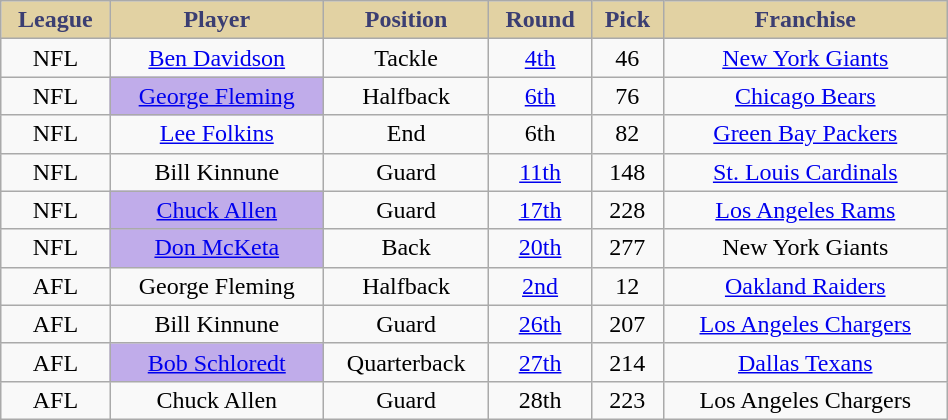<table class="wikitable" style="width:50%;">
<tr style="text-align:center; background:#e2d2a3; color:#3b3e72;">
<td><strong>League</strong></td>
<td><strong>Player</strong></td>
<td><strong>Position</strong></td>
<td><strong>Round</strong></td>
<td><strong>Pick</strong></td>
<td><strong>Franchise</strong></td>
</tr>
<tr style="text-align:center;" bgcolor="">
<td>NFL</td>
<td><a href='#'>Ben Davidson</a></td>
<td>Tackle</td>
<td><a href='#'>4th</a></td>
<td>46</td>
<td><a href='#'>New York Giants</a></td>
</tr>
<tr style="text-align:center;" bgcolor="">
<td>NFL</td>
<td bgcolor="C0ACEA"><a href='#'>George Fleming</a></td>
<td>Halfback</td>
<td><a href='#'>6th</a></td>
<td>76</td>
<td><a href='#'>Chicago Bears</a></td>
</tr>
<tr style="text-align:center;" bgcolor="">
<td>NFL</td>
<td><a href='#'>Lee Folkins</a></td>
<td>End</td>
<td>6th</td>
<td>82</td>
<td><a href='#'>Green Bay Packers</a></td>
</tr>
<tr style="text-align:center;" bgcolor="">
<td>NFL</td>
<td>Bill Kinnune</td>
<td>Guard</td>
<td><a href='#'>11th</a></td>
<td>148</td>
<td><a href='#'>St. Louis Cardinals</a></td>
</tr>
<tr style="text-align:center;" bgcolor="">
<td>NFL</td>
<td bgcolor="C0ACEA"><a href='#'>Chuck Allen</a></td>
<td>Guard</td>
<td><a href='#'>17th</a></td>
<td>228</td>
<td><a href='#'>Los Angeles Rams</a></td>
</tr>
<tr style="text-align:center;" bgcolor="">
<td>NFL</td>
<td bgcolor="C0ACEA"><a href='#'>Don McKeta</a></td>
<td>Back</td>
<td><a href='#'>20th</a></td>
<td>277</td>
<td>New York Giants</td>
</tr>
<tr style="text-align:center;" bgcolor="">
<td>AFL</td>
<td>George Fleming</td>
<td>Halfback</td>
<td><a href='#'>2nd</a></td>
<td>12</td>
<td><a href='#'>Oakland Raiders</a></td>
</tr>
<tr style="text-align:center;" bgcolor="">
<td>AFL</td>
<td>Bill Kinnune</td>
<td>Guard</td>
<td><a href='#'>26th</a></td>
<td>207</td>
<td><a href='#'>Los Angeles Chargers</a></td>
</tr>
<tr style="text-align:center;" bgcolor="">
<td>AFL</td>
<td bgcolor="C0ACEA"><a href='#'>Bob Schloredt</a></td>
<td>Quarterback</td>
<td><a href='#'>27th</a></td>
<td>214</td>
<td><a href='#'>Dallas Texans</a></td>
</tr>
<tr style="text-align:center;" bgcolor="">
<td>AFL</td>
<td>Chuck Allen</td>
<td>Guard</td>
<td>28th</td>
<td>223</td>
<td>Los Angeles Chargers</td>
</tr>
</table>
